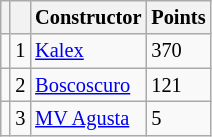<table class="wikitable" style="font-size: 85%;">
<tr>
<th></th>
<th></th>
<th>Constructor</th>
<th>Points</th>
</tr>
<tr>
<td></td>
<td align=center>1</td>
<td> <a href='#'>Kalex</a></td>
<td align=left>370</td>
</tr>
<tr>
<td></td>
<td align=center>2</td>
<td> <a href='#'>Boscoscuro</a></td>
<td align=left>121</td>
</tr>
<tr>
<td></td>
<td align=center>3</td>
<td> <a href='#'>MV Agusta</a></td>
<td align=left>5</td>
</tr>
</table>
